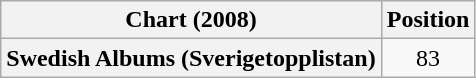<table class="wikitable plainrowheaders" style="text-align:center">
<tr>
<th scope="col">Chart (2008)</th>
<th scope="col">Position</th>
</tr>
<tr>
<th scope="row">Swedish Albums (Sverigetopplistan)</th>
<td>83</td>
</tr>
</table>
